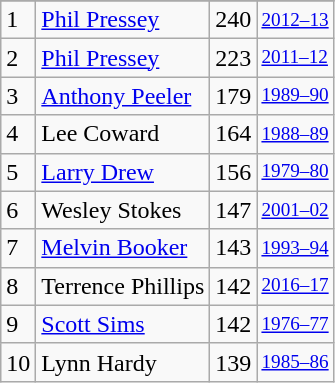<table class="wikitable">
<tr>
</tr>
<tr>
<td>1</td>
<td><a href='#'>Phil Pressey</a></td>
<td>240</td>
<td style="font-size:80%;"><a href='#'>2012–13</a></td>
</tr>
<tr>
<td>2</td>
<td><a href='#'>Phil Pressey</a></td>
<td>223</td>
<td style="font-size:80%;"><a href='#'>2011–12</a></td>
</tr>
<tr>
<td>3</td>
<td><a href='#'>Anthony Peeler</a></td>
<td>179</td>
<td style="font-size:80%;"><a href='#'>1989–90</a></td>
</tr>
<tr>
<td>4</td>
<td>Lee Coward</td>
<td>164</td>
<td style="font-size:80%;"><a href='#'>1988–89</a></td>
</tr>
<tr>
<td>5</td>
<td><a href='#'>Larry Drew</a></td>
<td>156</td>
<td style="font-size:80%;"><a href='#'>1979–80</a></td>
</tr>
<tr>
<td>6</td>
<td>Wesley Stokes</td>
<td>147</td>
<td style="font-size:80%;"><a href='#'>2001–02</a></td>
</tr>
<tr>
<td>7</td>
<td><a href='#'>Melvin Booker</a></td>
<td>143</td>
<td style="font-size:80%;"><a href='#'>1993–94</a></td>
</tr>
<tr>
<td>8</td>
<td>Terrence Phillips</td>
<td>142</td>
<td style="font-size:80%;"><a href='#'>2016–17</a></td>
</tr>
<tr>
<td>9</td>
<td><a href='#'>Scott Sims</a></td>
<td>142</td>
<td style="font-size:80%;"><a href='#'>1976–77</a></td>
</tr>
<tr>
<td>10</td>
<td>Lynn Hardy</td>
<td>139</td>
<td style="font-size:80%;"><a href='#'>1985–86</a></td>
</tr>
</table>
